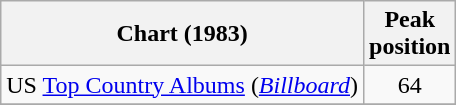<table class="wikitable sortable">
<tr>
<th align="left">Chart (1983)</th>
<th align="center">Peak<br>position</th>
</tr>
<tr>
<td align="left">US <a href='#'>Top Country Albums</a> (<em><a href='#'>Billboard</a></em>)</td>
<td align="center">64</td>
</tr>
<tr>
</tr>
</table>
